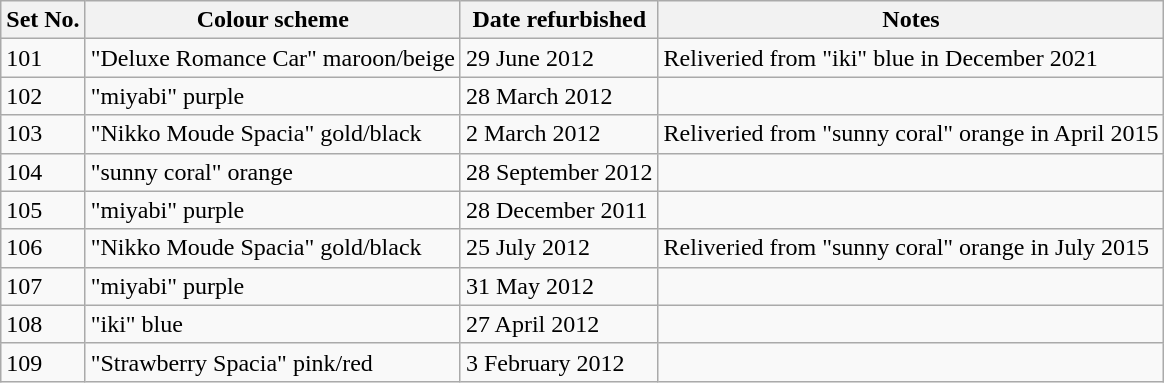<table class="wikitable">
<tr>
<th>Set No.</th>
<th>Colour scheme</th>
<th>Date refurbished</th>
<th>Notes</th>
</tr>
<tr>
<td>101</td>
<td> "Deluxe Romance Car" maroon/beige</td>
<td>29 June 2012</td>
<td>Reliveried from "iki" blue in December 2021</td>
</tr>
<tr>
<td>102</td>
<td> "miyabi" purple</td>
<td>28 March 2012</td>
<td></td>
</tr>
<tr>
<td>103</td>
<td> "Nikko Moude Spacia" gold/black</td>
<td>2 March 2012</td>
<td>Reliveried from "sunny coral" orange in April 2015</td>
</tr>
<tr>
<td>104</td>
<td> "sunny coral" orange</td>
<td>28 September 2012</td>
<td></td>
</tr>
<tr>
<td>105</td>
<td> "miyabi" purple</td>
<td>28 December 2011</td>
<td></td>
</tr>
<tr>
<td>106</td>
<td> "Nikko Moude Spacia" gold/black</td>
<td>25 July 2012</td>
<td>Reliveried from "sunny coral" orange in July 2015</td>
</tr>
<tr>
<td>107</td>
<td> "miyabi" purple</td>
<td>31 May 2012</td>
<td></td>
</tr>
<tr>
<td>108</td>
<td> "iki" blue</td>
<td>27 April 2012</td>
<td></td>
</tr>
<tr>
<td>109</td>
<td> "Strawberry Spacia" pink/red</td>
<td>3 February 2012</td>
<td></td>
</tr>
</table>
